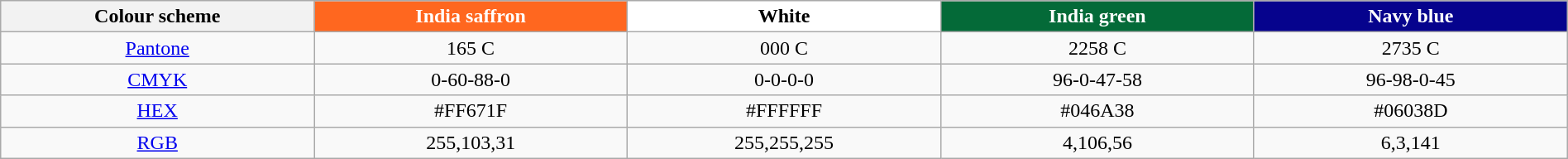<table class=wikitable width=100% style="text-align:center;">
<tr>
<th>Colour scheme</th>
<th ! style="background:#FF671F; width:20%; color:white;">India saffron</th>
<th style="background:#FFFFFF; width:20%; color:black;">White</th>
<th style="background:#046A38; width:20%; color:white;">India green</th>
<th style="background:#06038D; width:20%; color:white;">Navy blue</th>
</tr>
<tr>
<td><a href='#'>Pantone</a></td>
<td>165 C</td>
<td>000 C</td>
<td>2258 C</td>
<td>2735 C</td>
</tr>
<tr>
<td><a href='#'>CMYK</a></td>
<td>0-60-88-0</td>
<td>0-0-0-0</td>
<td>96-0-47-58</td>
<td>96-98-0-45</td>
</tr>
<tr>
<td><a href='#'>HEX</a></td>
<td>#FF671F</td>
<td>#FFFFFF</td>
<td>#046A38</td>
<td>#06038D</td>
</tr>
<tr>
<td><a href='#'>RGB</a></td>
<td>255,103,31</td>
<td>255,255,255</td>
<td>4,106,56</td>
<td>6,3,141</td>
</tr>
</table>
